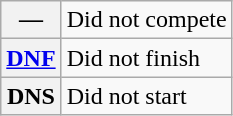<table class="wikitable">
<tr>
<th scope="row">—</th>
<td>Did not compete</td>
</tr>
<tr>
<th scope="row"><a href='#'>DNF</a></th>
<td>Did not finish</td>
</tr>
<tr>
<th scope="row">DNS</th>
<td>Did not start</td>
</tr>
</table>
